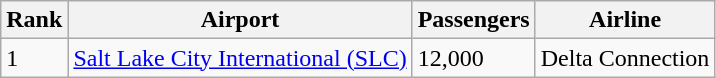<table class="wikitable">
<tr>
<th>Rank</th>
<th>Airport</th>
<th>Passengers</th>
<th>Airline</th>
</tr>
<tr>
<td>1</td>
<td><a href='#'>Salt Lake City International (SLC)</a></td>
<td>12,000</td>
<td>Delta Connection</td>
</tr>
</table>
